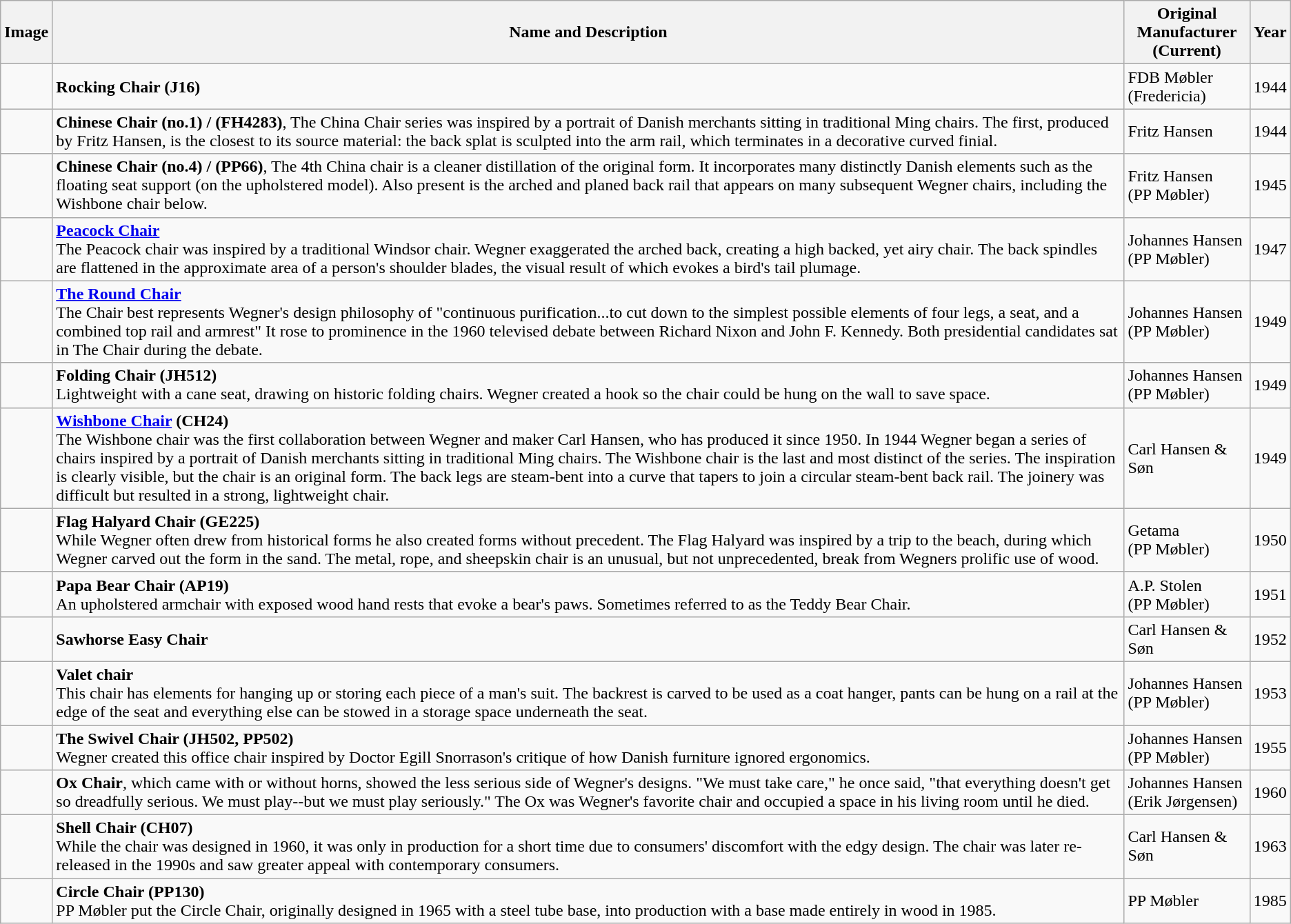<table class="wikitable">
<tr>
<th>Image</th>
<th>Name and Description</th>
<th>Original Manufacturer<br>(Current)</th>
<th>Year</th>
</tr>
<tr>
<td></td>
<td><strong>Rocking Chair (J16)</strong></td>
<td>FDB Møbler<br>(Fredericia)</td>
<td>1944</td>
</tr>
<tr>
<td></td>
<td><strong>Chinese Chair (no.1) / (FH4283)</strong>, The China Chair series was inspired by a portrait of Danish merchants sitting in traditional Ming chairs. The first, produced by Fritz Hansen, is the closest to its source material: the back splat is sculpted into the arm rail, which terminates in a decorative curved finial.</td>
<td>Fritz Hansen</td>
<td>1944</td>
</tr>
<tr>
<td></td>
<td><strong>Chinese Chair (no.4) / (PP66)</strong>, The 4th China chair is a cleaner distillation of the original form. It incorporates many distinctly Danish elements such as the floating seat support (on the upholstered model). Also present is the arched and planed back rail that appears on many subsequent Wegner chairs, including the Wishbone chair below.</td>
<td>Fritz Hansen<br>(PP Møbler)</td>
<td>1945</td>
</tr>
<tr>
<td></td>
<td><strong><a href='#'>Peacock Chair</a></strong><br>The Peacock chair was inspired by a traditional Windsor chair. Wegner exaggerated the arched back, creating a high backed, yet airy chair. The back spindles are flattened in the approximate area of a person's shoulder blades, the visual result of which evokes a bird's tail plumage.</td>
<td>Johannes Hansen<br>(PP Møbler)</td>
<td>1947</td>
</tr>
<tr>
<td></td>
<td><strong><a href='#'>The Round Chair</a></strong><br>The Chair best represents Wegner's design philosophy of "continuous purification...to cut down to the simplest possible elements of four legs, a seat, and a combined top rail and armrest" It rose to prominence in the 1960 televised debate between Richard Nixon and John F. Kennedy. Both presidential candidates sat in The Chair during the debate.</td>
<td>Johannes Hansen<br>(PP Møbler)</td>
<td>1949</td>
</tr>
<tr>
<td></td>
<td><strong>Folding Chair (JH512)</strong><br>Lightweight with a cane seat, drawing on historic folding chairs. Wegner created a hook so the chair could be hung on the wall to save space.</td>
<td>Johannes Hansen<br>(PP Møbler)</td>
<td>1949</td>
</tr>
<tr>
<td></td>
<td><strong><a href='#'>Wishbone Chair</a> (CH24)</strong><br>The Wishbone chair was the first collaboration between Wegner and maker Carl Hansen, who has produced it since 1950. In 1944 Wegner began a series of chairs inspired by a portrait of Danish merchants sitting in traditional Ming chairs. The Wishbone chair is the last and most distinct of the series. The inspiration is clearly visible, but the chair is an original form. The back legs are steam-bent into a curve that tapers to join a circular steam-bent back rail. The joinery was difficult but resulted in a strong, lightweight chair.</td>
<td>Carl Hansen & Søn</td>
<td>1949</td>
</tr>
<tr>
<td></td>
<td><strong>Flag Halyard Chair (GE225)</strong><br>While Wegner often drew from historical forms he also created forms without precedent. The Flag Halyard was inspired by a trip to the beach, during which Wegner carved out the form in the sand. The metal, rope, and sheepskin chair is an unusual, but not unprecedented, break from Wegners prolific use of wood.</td>
<td>Getama<br>(PP Møbler)</td>
<td>1950</td>
</tr>
<tr>
<td></td>
<td><strong>Papa Bear Chair (AP19)</strong><br>An upholstered armchair with exposed wood hand rests that evoke a bear's paws. Sometimes referred to as the Teddy Bear Chair.</td>
<td>A.P. Stolen<br>(PP Møbler)</td>
<td>1951</td>
</tr>
<tr>
<td></td>
<td><strong>Sawhorse Easy Chair</strong></td>
<td>Carl Hansen & Søn</td>
<td>1952</td>
</tr>
<tr>
<td></td>
<td><strong>Valet chair</strong><br>This chair has elements for hanging up or storing each piece of a man's suit. The backrest is carved to be used as a coat hanger, pants can be hung on a rail at the edge of the seat and everything else can be stowed in a storage space underneath the seat.</td>
<td>Johannes Hansen<br>(PP Møbler)</td>
<td>1953</td>
</tr>
<tr>
<td></td>
<td><strong>The Swivel Chair (JH502, PP502)</strong><br>Wegner created this office chair inspired by Doctor Egill Snorrason's critique of how Danish furniture ignored ergonomics.</td>
<td>Johannes Hansen<br>(PP Møbler)</td>
<td>1955</td>
</tr>
<tr>
<td></td>
<td><strong>Ox Chair</strong>, which came with or without horns, showed the less serious side of Wegner's designs. "We must take care," he once said, "that everything doesn't get so dreadfully serious. We must play--but we must play seriously." The Ox was Wegner's favorite chair and occupied a space in his living room until he died.</td>
<td>Johannes Hansen<br>(Erik Jørgensen)</td>
<td>1960</td>
</tr>
<tr>
<td></td>
<td><strong>Shell Chair (CH07)</strong><br>While the chair was designed in 1960, it was only in production for a short time due to consumers' discomfort with the edgy design. The chair was later re-released in the 1990s and saw greater appeal with contemporary consumers.</td>
<td>Carl Hansen & Søn</td>
<td>1963</td>
</tr>
<tr>
<td></td>
<td><strong>Circle Chair (PP130)</strong><br>PP Møbler put the Circle Chair, originally designed in 1965 with a steel tube base, into production with a base made entirely in wood in 1985.</td>
<td>PP Møbler</td>
<td>1985</td>
</tr>
</table>
